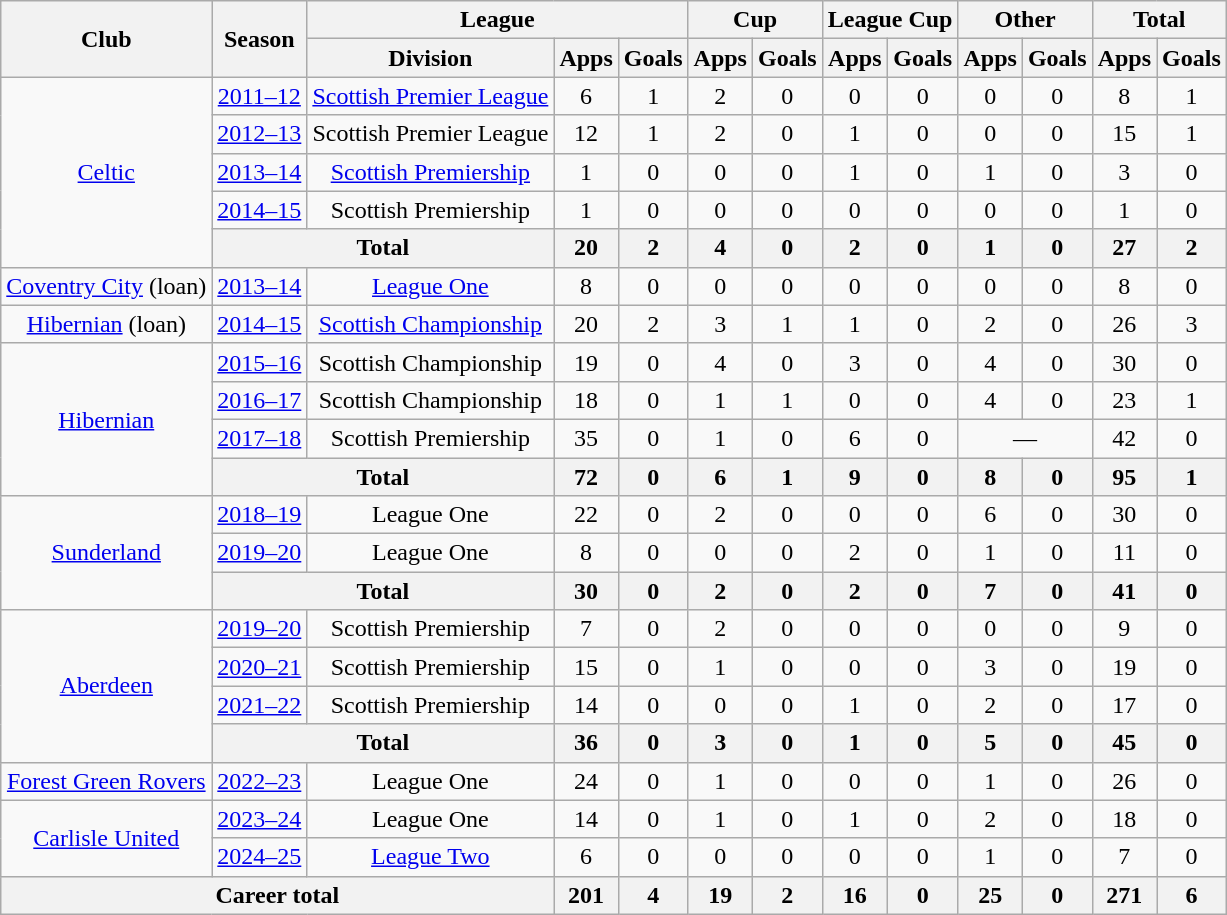<table class="wikitable" style="text-align:center">
<tr>
<th rowspan="2">Club</th>
<th rowspan="2">Season</th>
<th colspan="3">League</th>
<th colspan="2">Cup</th>
<th colspan="2">League Cup</th>
<th colspan="2">Other</th>
<th colspan="2">Total</th>
</tr>
<tr>
<th>Division</th>
<th>Apps</th>
<th>Goals</th>
<th>Apps</th>
<th>Goals</th>
<th>Apps</th>
<th>Goals</th>
<th>Apps</th>
<th>Goals</th>
<th>Apps</th>
<th>Goals</th>
</tr>
<tr>
<td rowspan="5"><a href='#'>Celtic</a></td>
<td><a href='#'>2011–12</a></td>
<td><a href='#'>Scottish Premier League</a></td>
<td>6</td>
<td>1</td>
<td>2</td>
<td>0</td>
<td>0</td>
<td>0</td>
<td>0</td>
<td>0</td>
<td>8</td>
<td>1</td>
</tr>
<tr>
<td><a href='#'>2012–13</a></td>
<td>Scottish Premier League</td>
<td>12</td>
<td>1</td>
<td>2</td>
<td>0</td>
<td>1</td>
<td>0</td>
<td>0</td>
<td>0</td>
<td>15</td>
<td>1</td>
</tr>
<tr>
<td><a href='#'>2013–14</a></td>
<td><a href='#'>Scottish Premiership</a></td>
<td>1</td>
<td>0</td>
<td>0</td>
<td>0</td>
<td>1</td>
<td>0</td>
<td>1</td>
<td>0</td>
<td>3</td>
<td>0</td>
</tr>
<tr>
<td><a href='#'>2014–15</a></td>
<td>Scottish Premiership</td>
<td>1</td>
<td>0</td>
<td>0</td>
<td>0</td>
<td>0</td>
<td>0</td>
<td>0</td>
<td>0</td>
<td>1</td>
<td>0</td>
</tr>
<tr>
<th colspan="2">Total</th>
<th>20</th>
<th>2</th>
<th>4</th>
<th>0</th>
<th>2</th>
<th>0</th>
<th>1</th>
<th>0</th>
<th>27</th>
<th>2</th>
</tr>
<tr>
<td><a href='#'>Coventry City</a> (loan)</td>
<td><a href='#'>2013–14</a></td>
<td><a href='#'>League One</a></td>
<td>8</td>
<td>0</td>
<td>0</td>
<td>0</td>
<td>0</td>
<td>0</td>
<td>0</td>
<td>0</td>
<td>8</td>
<td>0</td>
</tr>
<tr>
<td><a href='#'>Hibernian</a> (loan)</td>
<td><a href='#'>2014–15</a></td>
<td><a href='#'>Scottish Championship</a></td>
<td>20</td>
<td>2</td>
<td>3</td>
<td>1</td>
<td>1</td>
<td>0</td>
<td>2</td>
<td>0</td>
<td>26</td>
<td>3</td>
</tr>
<tr>
<td rowspan=4><a href='#'>Hibernian</a></td>
<td><a href='#'>2015–16</a></td>
<td>Scottish Championship</td>
<td>19</td>
<td>0</td>
<td>4</td>
<td>0</td>
<td>3</td>
<td>0</td>
<td>4</td>
<td>0</td>
<td>30</td>
<td>0</td>
</tr>
<tr>
<td><a href='#'>2016–17</a></td>
<td>Scottish Championship</td>
<td>18</td>
<td>0</td>
<td>1</td>
<td>1</td>
<td>0</td>
<td>0</td>
<td>4</td>
<td>0</td>
<td>23</td>
<td>1</td>
</tr>
<tr>
<td><a href='#'>2017–18</a></td>
<td>Scottish Premiership</td>
<td>35</td>
<td>0</td>
<td>1</td>
<td>0</td>
<td>6</td>
<td>0</td>
<td colspan="2">—</td>
<td>42</td>
<td>0</td>
</tr>
<tr>
<th colspan="2">Total</th>
<th>72</th>
<th>0</th>
<th>6</th>
<th>1</th>
<th>9</th>
<th>0</th>
<th>8</th>
<th>0</th>
<th>95</th>
<th>1</th>
</tr>
<tr>
<td rowspan="3"><a href='#'>Sunderland</a></td>
<td><a href='#'>2018–19</a></td>
<td>League One</td>
<td>22</td>
<td>0</td>
<td>2</td>
<td>0</td>
<td>0</td>
<td>0</td>
<td>6</td>
<td>0</td>
<td>30</td>
<td>0</td>
</tr>
<tr>
<td><a href='#'>2019–20</a></td>
<td>League One</td>
<td>8</td>
<td>0</td>
<td>0</td>
<td>0</td>
<td>2</td>
<td>0</td>
<td>1</td>
<td>0</td>
<td>11</td>
<td>0</td>
</tr>
<tr>
<th colspan="2">Total</th>
<th>30</th>
<th>0</th>
<th>2</th>
<th>0</th>
<th>2</th>
<th>0</th>
<th>7</th>
<th>0</th>
<th>41</th>
<th>0</th>
</tr>
<tr>
<td rowspan=4><a href='#'>Aberdeen</a></td>
<td><a href='#'>2019–20</a></td>
<td>Scottish Premiership</td>
<td>7</td>
<td>0</td>
<td>2</td>
<td>0</td>
<td>0</td>
<td>0</td>
<td>0</td>
<td>0</td>
<td>9</td>
<td>0</td>
</tr>
<tr>
<td><a href='#'>2020–21</a></td>
<td>Scottish Premiership</td>
<td>15</td>
<td>0</td>
<td>1</td>
<td>0</td>
<td>0</td>
<td>0</td>
<td>3</td>
<td>0</td>
<td>19</td>
<td>0</td>
</tr>
<tr>
<td><a href='#'>2021–22</a></td>
<td>Scottish Premiership</td>
<td>14</td>
<td>0</td>
<td>0</td>
<td>0</td>
<td>1</td>
<td>0</td>
<td>2</td>
<td>0</td>
<td>17</td>
<td>0</td>
</tr>
<tr>
<th colspan=2>Total</th>
<th>36</th>
<th>0</th>
<th>3</th>
<th>0</th>
<th>1</th>
<th>0</th>
<th>5</th>
<th>0</th>
<th>45</th>
<th>0</th>
</tr>
<tr>
<td><a href='#'>Forest Green Rovers</a></td>
<td><a href='#'>2022–23</a></td>
<td>League One</td>
<td>24</td>
<td>0</td>
<td>1</td>
<td>0</td>
<td>0</td>
<td>0</td>
<td>1</td>
<td>0</td>
<td>26</td>
<td>0</td>
</tr>
<tr>
<td rowspan=2><a href='#'>Carlisle United</a></td>
<td><a href='#'>2023–24</a></td>
<td>League One</td>
<td>14</td>
<td>0</td>
<td>1</td>
<td>0</td>
<td>1</td>
<td>0</td>
<td>2</td>
<td>0</td>
<td>18</td>
<td>0</td>
</tr>
<tr>
<td><a href='#'>2024–25</a></td>
<td><a href='#'>League Two</a></td>
<td>6</td>
<td>0</td>
<td>0</td>
<td>0</td>
<td>0</td>
<td>0</td>
<td>1</td>
<td>0</td>
<td>7</td>
<td>0</td>
</tr>
<tr>
<th colspan="3">Career total</th>
<th>201</th>
<th>4</th>
<th>19</th>
<th>2</th>
<th>16</th>
<th>0</th>
<th>25</th>
<th>0</th>
<th>271</th>
<th>6</th>
</tr>
</table>
